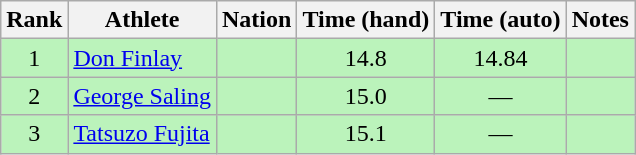<table class="wikitable sortable" style="text-align:center">
<tr>
<th>Rank</th>
<th>Athlete</th>
<th>Nation</th>
<th>Time (hand)</th>
<th>Time (auto)</th>
<th>Notes</th>
</tr>
<tr bgcolor=bbf3bb>
<td>1</td>
<td align=left><a href='#'>Don Finlay</a></td>
<td align=left></td>
<td>14.8</td>
<td>14.84</td>
<td></td>
</tr>
<tr bgcolor=bbf3bb>
<td>2</td>
<td align=left><a href='#'>George Saling</a></td>
<td align=left></td>
<td>15.0</td>
<td>—</td>
<td></td>
</tr>
<tr bgcolor=bbf3bb>
<td>3</td>
<td align=left><a href='#'>Tatsuzo Fujita</a></td>
<td align=left></td>
<td>15.1</td>
<td>—</td>
<td></td>
</tr>
</table>
